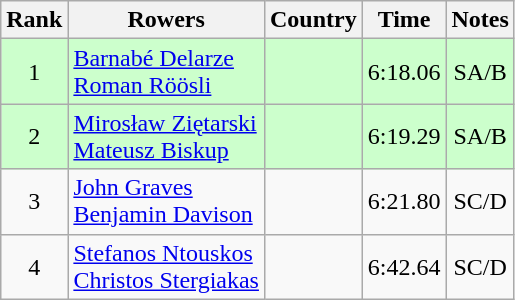<table class="wikitable" style="text-align:center">
<tr>
<th>Rank</th>
<th>Rowers</th>
<th>Country</th>
<th>Time</th>
<th>Notes</th>
</tr>
<tr bgcolor=ccffcc>
<td>1</td>
<td align="left"><a href='#'>Barnabé Delarze</a><br><a href='#'>Roman Röösli</a></td>
<td align="left"></td>
<td>6:18.06</td>
<td>SA/B</td>
</tr>
<tr bgcolor=ccffcc>
<td>2</td>
<td align="left"><a href='#'>Mirosław Ziętarski</a><br><a href='#'>Mateusz Biskup</a></td>
<td align="left"></td>
<td>6:19.29</td>
<td>SA/B</td>
</tr>
<tr>
<td>3</td>
<td align="left"><a href='#'>John Graves</a><br><a href='#'>Benjamin Davison</a></td>
<td align="left"></td>
<td>6:21.80</td>
<td>SC/D</td>
</tr>
<tr>
<td>4</td>
<td align="left"><a href='#'>Stefanos Ntouskos</a><br><a href='#'>Christos Stergiakas</a></td>
<td align="left"></td>
<td>6:42.64</td>
<td>SC/D</td>
</tr>
</table>
